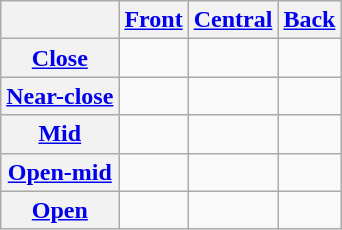<table class="wikitable" style="text-align:center">
<tr>
<th></th>
<th><a href='#'>Front</a></th>
<th><a href='#'>Central</a></th>
<th><a href='#'>Back</a></th>
</tr>
<tr>
<th><a href='#'>Close</a></th>
<td></td>
<td></td>
<td></td>
</tr>
<tr>
<th><a href='#'>Near-close</a></th>
<td></td>
<td></td>
<td></td>
</tr>
<tr>
<th><a href='#'>Mid</a></th>
<td></td>
<td></td>
<td></td>
</tr>
<tr>
<th><a href='#'>Open-mid</a></th>
<td></td>
<td></td>
<td></td>
</tr>
<tr>
<th><a href='#'>Open</a></th>
<td></td>
<td></td>
<td></td>
</tr>
</table>
